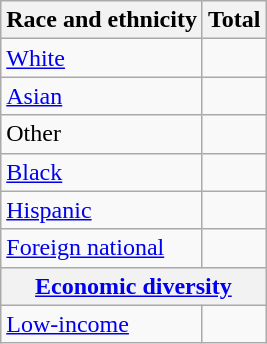<table class="wikitable floatright sortable collapsible"; text-align:right; font-size:80%;">
<tr>
<th>Race and ethnicity</th>
<th colspan="2" data-sort-type=number>Total</th>
</tr>
<tr>
<td><a href='#'>White</a></td>
<td align=right></td>
</tr>
<tr>
<td><a href='#'>Asian</a></td>
<td align=right></td>
</tr>
<tr>
<td>Other</td>
<td align=right></td>
</tr>
<tr>
<td><a href='#'>Black</a></td>
<td align=right></td>
</tr>
<tr>
<td><a href='#'>Hispanic</a></td>
<td align=right></td>
</tr>
<tr>
<td><a href='#'>Foreign national</a></td>
<td align=right></td>
</tr>
<tr>
<th colspan="4" data-sort-type=number><a href='#'>Economic diversity</a></th>
</tr>
<tr>
<td><a href='#'>Low-income</a></td>
<td align=right></td>
</tr>
</table>
